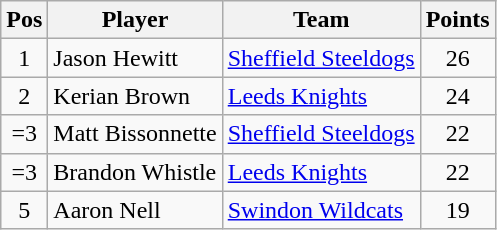<table class="wikitable">
<tr>
<th>Pos</th>
<th>Player</th>
<th>Team</th>
<th>Points</th>
</tr>
<tr>
<td align="center">1</td>
<td>Jason Hewitt</td>
<td><a href='#'>Sheffield Steeldogs</a></td>
<td align="center">26</td>
</tr>
<tr>
<td align="center">2</td>
<td>Kerian Brown</td>
<td><a href='#'>Leeds Knights</a></td>
<td align="center">24</td>
</tr>
<tr>
<td align="center">=3</td>
<td>Matt Bissonnette</td>
<td><a href='#'>Sheffield Steeldogs</a></td>
<td align="center">22</td>
</tr>
<tr>
<td align="center">=3</td>
<td>Brandon Whistle</td>
<td><a href='#'>Leeds Knights</a></td>
<td align="center">22</td>
</tr>
<tr>
<td align="center">5</td>
<td>Aaron Nell</td>
<td><a href='#'>Swindon Wildcats</a></td>
<td align="center">19</td>
</tr>
</table>
